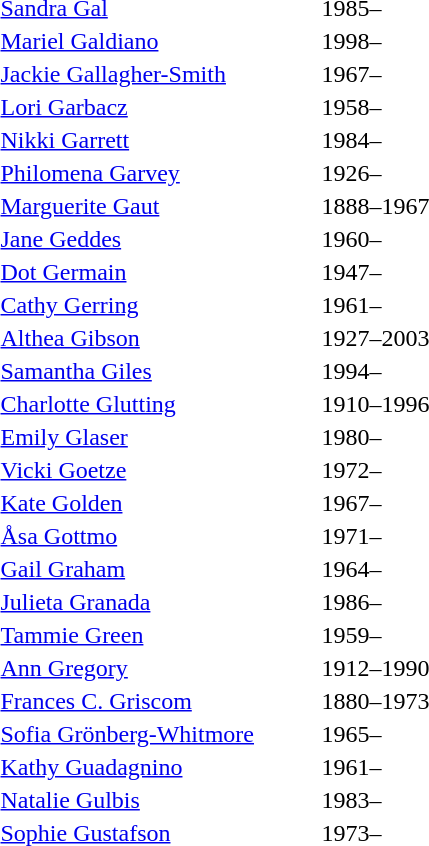<table>
<tr>
<td style="width:210px"> <a href='#'>Sandra Gal</a></td>
<td>1985–</td>
</tr>
<tr>
<td> <a href='#'>Mariel Galdiano</a></td>
<td>1998–</td>
</tr>
<tr>
<td> <a href='#'>Jackie Gallagher-Smith</a></td>
<td>1967–</td>
</tr>
<tr>
<td> <a href='#'>Lori Garbacz</a></td>
<td>1958–</td>
</tr>
<tr>
<td> <a href='#'>Nikki Garrett</a></td>
<td>1984–</td>
</tr>
<tr>
<td> <a href='#'>Philomena Garvey</a></td>
<td>1926–</td>
</tr>
<tr>
<td> <a href='#'>Marguerite Gaut</a></td>
<td>1888–1967</td>
</tr>
<tr>
<td> <a href='#'>Jane Geddes</a></td>
<td>1960–</td>
</tr>
<tr>
<td> <a href='#'>Dot Germain</a></td>
<td>1947–</td>
</tr>
<tr>
<td> <a href='#'>Cathy Gerring</a></td>
<td>1961–</td>
</tr>
<tr>
<td> <a href='#'>Althea Gibson</a></td>
<td>1927–2003</td>
</tr>
<tr>
<td> <a href='#'>Samantha Giles</a></td>
<td>1994–</td>
</tr>
<tr>
<td> <a href='#'>Charlotte Glutting</a></td>
<td>1910–1996</td>
</tr>
<tr>
<td> <a href='#'>Emily Glaser</a></td>
<td>1980–</td>
</tr>
<tr>
<td> <a href='#'>Vicki Goetze</a></td>
<td>1972–</td>
</tr>
<tr>
<td> <a href='#'>Kate Golden</a></td>
<td>1967–</td>
</tr>
<tr>
<td> <a href='#'>Åsa Gottmo</a></td>
<td>1971–</td>
</tr>
<tr>
<td> <a href='#'>Gail Graham</a></td>
<td>1964–</td>
</tr>
<tr>
<td> <a href='#'>Julieta Granada</a></td>
<td>1986–</td>
</tr>
<tr>
<td> <a href='#'>Tammie Green</a></td>
<td>1959–</td>
</tr>
<tr>
<td> <a href='#'>Ann Gregory</a></td>
<td>1912–1990</td>
</tr>
<tr>
<td> <a href='#'>Frances C. Griscom</a></td>
<td>1880–1973</td>
</tr>
<tr>
<td> <a href='#'>Sofia Grönberg-Whitmore</a></td>
<td>1965–</td>
</tr>
<tr>
<td> <a href='#'>Kathy Guadagnino</a></td>
<td>1961–</td>
</tr>
<tr>
<td> <a href='#'>Natalie Gulbis</a></td>
<td>1983–</td>
</tr>
<tr>
<td> <a href='#'>Sophie Gustafson</a></td>
<td>1973–</td>
</tr>
</table>
